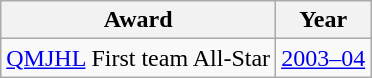<table class="wikitable">
<tr>
<th>Award</th>
<th>Year</th>
</tr>
<tr>
<td><a href='#'>QMJHL</a> First team All-Star</td>
<td><a href='#'>2003–04</a></td>
</tr>
</table>
